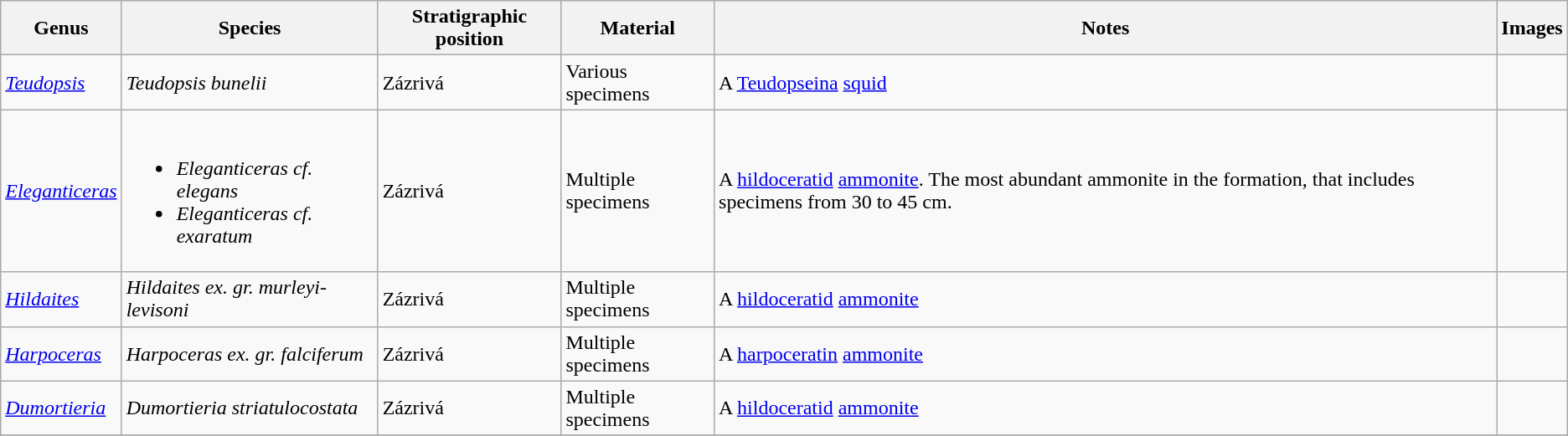<table class="wikitable sortable">
<tr>
<th>Genus</th>
<th>Species</th>
<th>Stratigraphic position</th>
<th>Material</th>
<th>Notes</th>
<th>Images</th>
</tr>
<tr>
<td><em><a href='#'>Teudopsis</a></em></td>
<td><em>Teudopsis bunelii</em></td>
<td>Zázrivá</td>
<td>Various specimens</td>
<td>A <a href='#'>Teudopseina</a> <a href='#'>squid</a></td>
<td></td>
</tr>
<tr>
<td><em><a href='#'>Eleganticeras</a></em></td>
<td><br><ul><li><em>Eleganticeras cf. elegans</em></li><li><em>Eleganticeras cf. exaratum</em></li></ul></td>
<td>Zázrivá</td>
<td>Multiple specimens</td>
<td>A <a href='#'>hildoceratid</a> <a href='#'>ammonite</a>. The most abundant ammonite in the formation, that includes specimens from 30 to 45 cm.</td>
<td></td>
</tr>
<tr>
<td><em><a href='#'>Hildaites</a></em></td>
<td><em>Hildaites ex. gr. murleyi-levisoni</em></td>
<td>Zázrivá</td>
<td>Multiple specimens</td>
<td>A <a href='#'>hildoceratid</a> <a href='#'>ammonite</a></td>
<td></td>
</tr>
<tr>
<td><em><a href='#'>Harpoceras</a></em></td>
<td><em>Harpoceras ex. gr. falciferum</em></td>
<td>Zázrivá</td>
<td>Multiple specimens</td>
<td>A <a href='#'>harpoceratin</a> <a href='#'>ammonite</a></td>
<td></td>
</tr>
<tr>
<td><em><a href='#'>Dumortieria</a></em></td>
<td><em>Dumortieria striatulocostata</em></td>
<td>Zázrivá</td>
<td>Multiple specimens</td>
<td>A <a href='#'>hildoceratid</a> <a href='#'>ammonite</a></td>
<td></td>
</tr>
<tr>
</tr>
</table>
